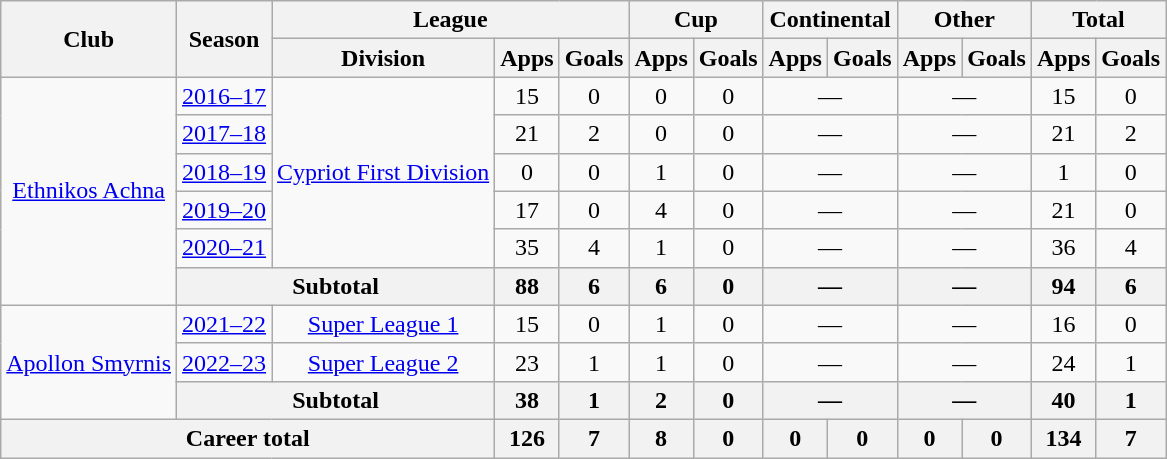<table class="wikitable" style="text-align:center">
<tr>
<th rowspan=2>Club</th>
<th rowspan=2>Season</th>
<th colspan=3>League</th>
<th colspan=2>Cup</th>
<th colspan=2>Continental</th>
<th colspan=2>Other</th>
<th colspan=3>Total</th>
</tr>
<tr>
<th>Division</th>
<th>Apps</th>
<th>Goals</th>
<th>Apps</th>
<th>Goals</th>
<th>Apps</th>
<th>Goals</th>
<th>Apps</th>
<th>Goals</th>
<th>Apps</th>
<th>Goals</th>
</tr>
<tr>
<td rowspan="6"><a href='#'>Ethnikos Achna</a></td>
<td><a href='#'>2016–17</a></td>
<td rowspan="5"><a href='#'>Cypriot First Division</a></td>
<td>15</td>
<td>0</td>
<td>0</td>
<td>0</td>
<td colspan="2">—</td>
<td colspan="2">—</td>
<td>15</td>
<td>0</td>
</tr>
<tr>
<td><a href='#'>2017–18</a></td>
<td>21</td>
<td>2</td>
<td>0</td>
<td>0</td>
<td colspan="2">—</td>
<td colspan="2">—</td>
<td>21</td>
<td>2</td>
</tr>
<tr>
<td><a href='#'>2018–19</a></td>
<td>0</td>
<td>0</td>
<td>1</td>
<td>0</td>
<td colspan="2">—</td>
<td colspan="2">—</td>
<td>1</td>
<td>0</td>
</tr>
<tr>
<td><a href='#'>2019–20</a></td>
<td>17</td>
<td>0</td>
<td>4</td>
<td>0</td>
<td colspan="2">—</td>
<td colspan="2">—</td>
<td>21</td>
<td>0</td>
</tr>
<tr>
<td><a href='#'>2020–21</a></td>
<td>35</td>
<td>4</td>
<td>1</td>
<td>0</td>
<td colspan="2">—</td>
<td colspan="2">—</td>
<td>36</td>
<td>4</td>
</tr>
<tr>
<th colspan="2">Subtotal</th>
<th>88</th>
<th>6</th>
<th>6</th>
<th>0</th>
<th colspan="2">—</th>
<th colspan="2">—</th>
<th>94</th>
<th>6</th>
</tr>
<tr>
<td rowspan="3"><a href='#'>Apollon Smyrnis</a></td>
<td><a href='#'>2021–22</a></td>
<td><a href='#'>Super League 1</a></td>
<td>15</td>
<td>0</td>
<td>1</td>
<td>0</td>
<td colspan="2">—</td>
<td colspan="2">—</td>
<td>16</td>
<td>0</td>
</tr>
<tr>
<td><a href='#'>2022–23</a></td>
<td><a href='#'>Super League 2</a></td>
<td>23</td>
<td>1</td>
<td>1</td>
<td>0</td>
<td colspan="2">—</td>
<td colspan="2">—</td>
<td>24</td>
<td>1</td>
</tr>
<tr>
<th colspan="2">Subtotal</th>
<th>38</th>
<th>1</th>
<th>2</th>
<th>0</th>
<th colspan="2">—</th>
<th colspan="2">—</th>
<th>40</th>
<th>1</th>
</tr>
<tr>
<th colspan="3">Career total</th>
<th>126</th>
<th>7</th>
<th>8</th>
<th>0</th>
<th>0</th>
<th>0</th>
<th>0</th>
<th>0</th>
<th>134</th>
<th>7</th>
</tr>
</table>
